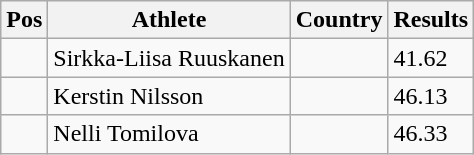<table class="wikitable">
<tr>
<th>Pos</th>
<th>Athlete</th>
<th>Country</th>
<th>Results</th>
</tr>
<tr>
<td align="center"></td>
<td>Sirkka-Liisa Ruuskanen</td>
<td></td>
<td>41.62</td>
</tr>
<tr>
<td align="center"></td>
<td>Kerstin Nilsson</td>
<td></td>
<td>46.13</td>
</tr>
<tr>
<td align="center"></td>
<td>Nelli Tomilova</td>
<td></td>
<td>46.33</td>
</tr>
</table>
